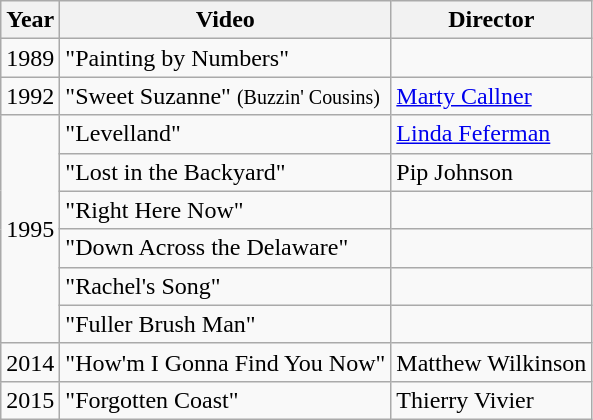<table class="wikitable">
<tr>
<th>Year</th>
<th>Video</th>
<th>Director</th>
</tr>
<tr>
<td>1989</td>
<td>"Painting by Numbers"</td>
<td></td>
</tr>
<tr>
<td>1992</td>
<td>"Sweet Suzanne" <small>(Buzzin' Cousins)</small></td>
<td><a href='#'>Marty Callner</a></td>
</tr>
<tr>
<td rowspan="6">1995</td>
<td>"Levelland"</td>
<td><a href='#'>Linda Feferman</a></td>
</tr>
<tr>
<td>"Lost in the Backyard"</td>
<td>Pip Johnson </td>
</tr>
<tr>
<td>"Right Here Now"</td>
<td></td>
</tr>
<tr>
<td>"Down Across the Delaware"</td>
<td></td>
</tr>
<tr>
<td>"Rachel's Song"</td>
<td></td>
</tr>
<tr>
<td>"Fuller Brush Man"</td>
<td></td>
</tr>
<tr>
<td>2014</td>
<td>"How'm I Gonna Find You Now"</td>
<td>Matthew Wilkinson</td>
</tr>
<tr>
<td>2015</td>
<td>"Forgotten Coast"</td>
<td>Thierry Vivier</td>
</tr>
</table>
